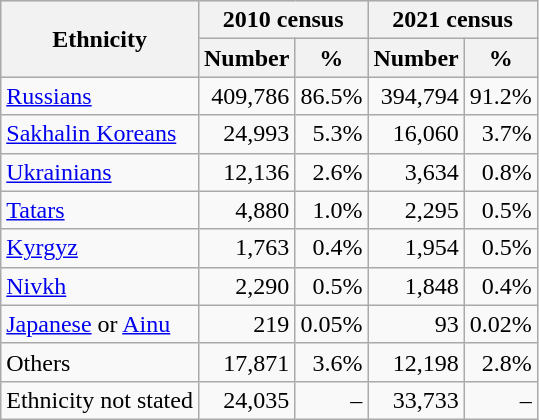<table class="wikitable" style="text-align: right;">
<tr bgcolor="#e0e0e0">
<th rowspan="2">Ethnicity</th>
<th colspan="2">2010 census</th>
<th colspan="2">2021 census</th>
</tr>
<tr bgcolor="#e0e0e0">
<th>Number</th>
<th>%</th>
<th>Number</th>
<th>%</th>
</tr>
<tr>
<td align="left"><a href='#'>Russians</a></td>
<td>409,786</td>
<td>86.5%</td>
<td>394,794</td>
<td>91.2%</td>
</tr>
<tr>
<td align="left"><a href='#'>Sakhalin Koreans</a></td>
<td>24,993</td>
<td>5.3%</td>
<td>16,060</td>
<td>3.7%</td>
</tr>
<tr>
<td align="left"><a href='#'>Ukrainians</a></td>
<td>12,136</td>
<td>2.6%</td>
<td>3,634</td>
<td>0.8%</td>
</tr>
<tr>
<td align="left"><a href='#'>Tatars</a></td>
<td>4,880</td>
<td>1.0%</td>
<td>2,295</td>
<td>0.5%</td>
</tr>
<tr>
<td align="left"><a href='#'>Kyrgyz</a></td>
<td>1,763</td>
<td>0.4%</td>
<td>1,954</td>
<td>0.5%</td>
</tr>
<tr>
<td align="left"><a href='#'>Nivkh</a></td>
<td>2,290</td>
<td>0.5%</td>
<td>1,848</td>
<td>0.4%</td>
</tr>
<tr>
<td align="left"><a href='#'>Japanese</a> or <a href='#'>Ainu</a></td>
<td>219</td>
<td>0.05%</td>
<td>93</td>
<td>0.02%</td>
</tr>
<tr>
<td align="left">Others</td>
<td>17,871</td>
<td>3.6%</td>
<td>12,198</td>
<td>2.8%</td>
</tr>
<tr>
<td>Ethnicity not stated</td>
<td>24,035</td>
<td>–</td>
<td>33,733</td>
<td>–</td>
</tr>
</table>
